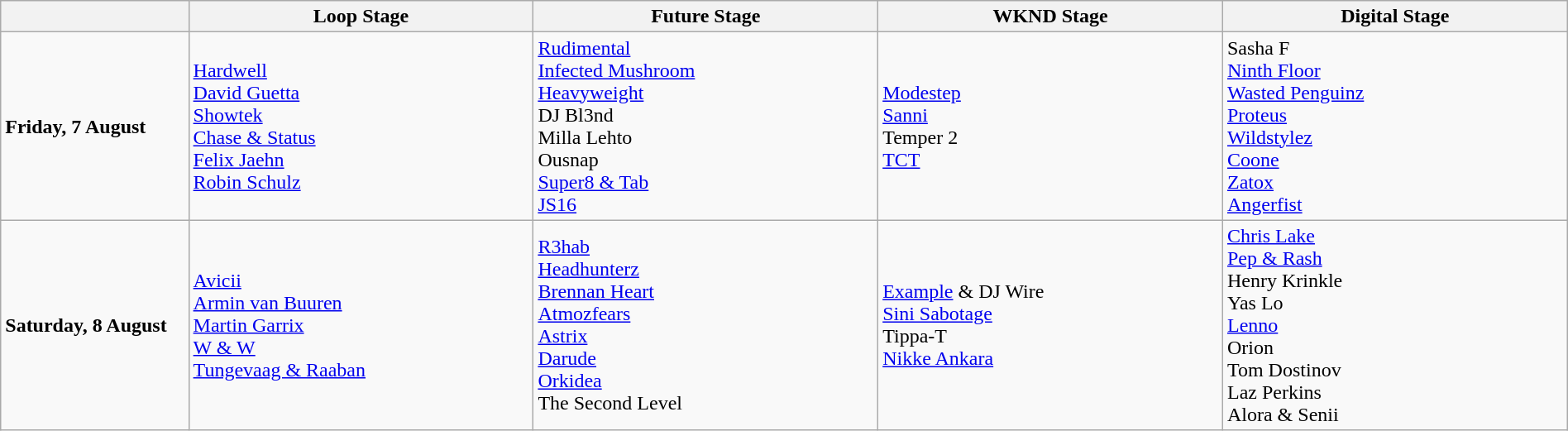<table class="wikitable" width="100%">
<tr>
<th width="12%"></th>
<th width="22%">Loop Stage</th>
<th width="22%">Future Stage</th>
<th width="22%">WKND Stage</th>
<th width="22%">Digital Stage</th>
</tr>
<tr>
<td><strong>Friday, 7 August</strong></td>
<td><a href='#'>Hardwell</a><br><a href='#'>David Guetta</a><br><a href='#'>Showtek</a><br><a href='#'>Chase & Status</a><br><a href='#'>Felix Jaehn</a><br><a href='#'>Robin Schulz</a><br></td>
<td><a href='#'>Rudimental</a><br><a href='#'>Infected Mushroom</a><br><a href='#'>Heavyweight</a><br>DJ Bl3nd<br>Milla Lehto<br>Ousnap<br><a href='#'>Super8 & Tab</a><br><a href='#'>JS16</a><br></td>
<td><a href='#'>Modestep</a><br><a href='#'>Sanni</a><br>Temper 2<br><a href='#'>TCT</a><br></td>
<td>Sasha F<br><a href='#'>Ninth Floor</a><br><a href='#'>Wasted Penguinz</a><br><a href='#'>Proteus</a><br><a href='#'>Wildstylez</a><br><a href='#'>Coone</a><br><a href='#'>Zatox</a><br><a href='#'>Angerfist</a><br></td>
</tr>
<tr>
<td><strong>Saturday, 8 August</strong></td>
<td><a href='#'>Avicii</a><br><a href='#'>Armin van Buuren</a><br><a href='#'>Martin Garrix</a><br><a href='#'>W & W</a><br><a href='#'>Tungevaag & Raaban</a><br></td>
<td><a href='#'>R3hab</a><br><a href='#'>Headhunterz</a><br><a href='#'>Brennan Heart</a><br><a href='#'>Atmozfears</a><br><a href='#'>Astrix</a><br><a href='#'>Darude</a><br><a href='#'>Orkidea</a><br>The Second Level<br></td>
<td><a href='#'>Example</a> & DJ Wire<br><a href='#'>Sini Sabotage</a><br>Tippa-T<br><a href='#'>Nikke Ankara</a><br></td>
<td><a href='#'>Chris Lake</a><br><a href='#'>Pep & Rash</a><br>Henry Krinkle<br>Yas Lo<br><a href='#'>Lenno</a><br>Orion<br>Tom Dostinov<br>Laz Perkins<br>Alora & Senii<br></td>
</tr>
</table>
